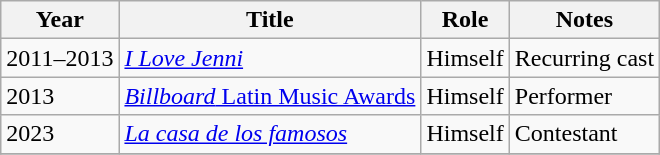<table class="wikitable sortable plainrowheaders">
<tr>
<th scope="col">Year</th>
<th scope="col">Title</th>
<th scope="col" class="unsortable">Role</th>
<th scope="col" class="unsortable">Notes</th>
</tr>
<tr>
<td>2011–2013</td>
<td><em><a href='#'>I Love Jenni</a></em></td>
<td>Himself</td>
<td>Recurring cast</td>
</tr>
<tr>
<td>2013</td>
<td scope="row"><a href='#'><em>Billboard</em> Latin Music Awards</a></td>
<td>Himself</td>
<td>Performer</td>
</tr>
<tr>
<td>2023</td>
<td><em><a href='#'>La casa de los famosos</a></em></td>
<td>Himself</td>
<td>Contestant</td>
</tr>
<tr>
</tr>
</table>
